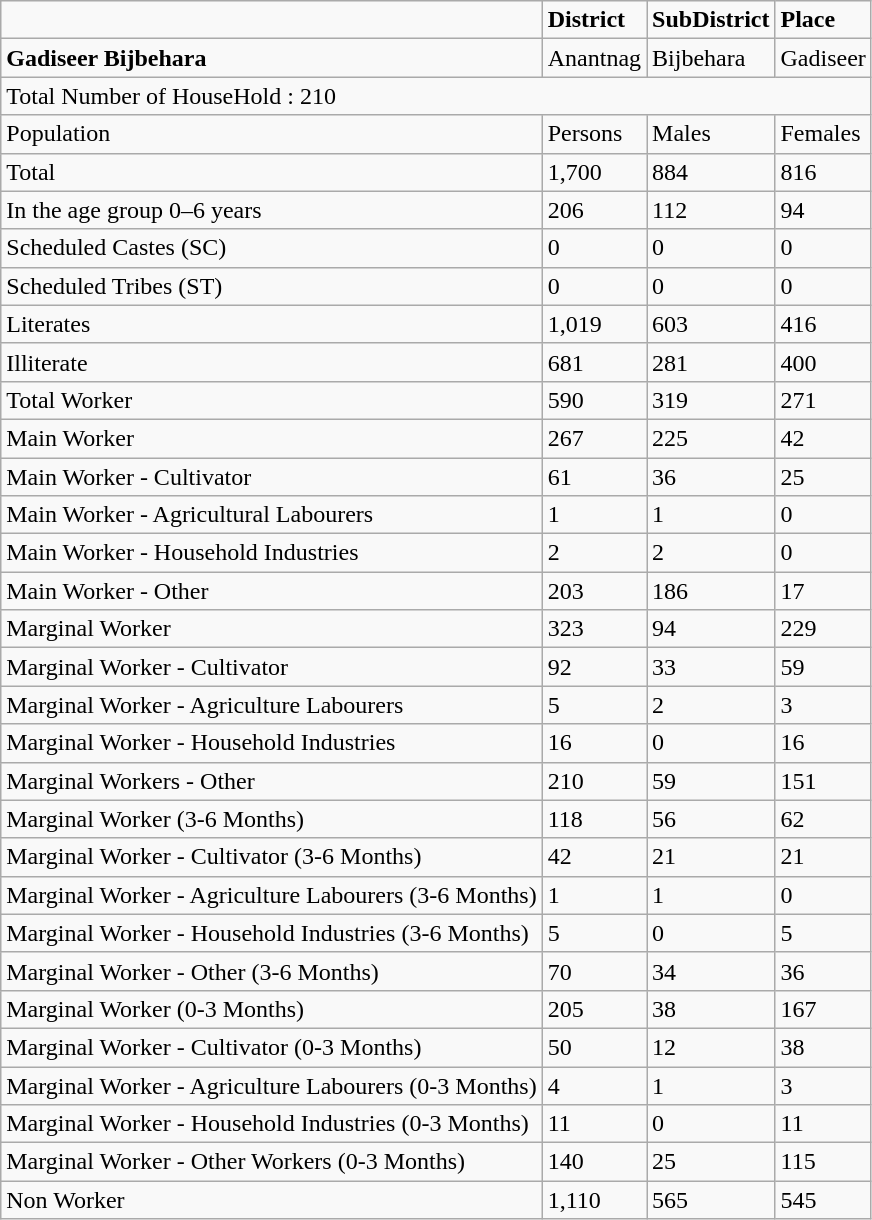<table class="wikitable">
<tr>
<td></td>
<td><strong>District</strong></td>
<td><strong>SubDistrict</strong></td>
<td><strong>Place</strong></td>
</tr>
<tr>
<td><strong>Gadiseer Bijbehara</strong></td>
<td>Anantnag</td>
<td>Bijbehara</td>
<td>Gadiseer</td>
</tr>
<tr>
<td colspan="4">Total Number of HouseHold : 210</td>
</tr>
<tr>
<td>Population</td>
<td>Persons</td>
<td>Males</td>
<td>Females</td>
</tr>
<tr>
<td>Total</td>
<td>1,700</td>
<td>884</td>
<td>816</td>
</tr>
<tr>
<td>In the age group 0–6 years</td>
<td>206</td>
<td>112</td>
<td>94</td>
</tr>
<tr>
<td>Scheduled Castes (SC)</td>
<td>0</td>
<td>0</td>
<td>0</td>
</tr>
<tr>
<td>Scheduled Tribes (ST)</td>
<td>0</td>
<td>0</td>
<td>0</td>
</tr>
<tr>
<td>Literates</td>
<td>1,019</td>
<td>603</td>
<td>416</td>
</tr>
<tr>
<td>Illiterate</td>
<td>681</td>
<td>281</td>
<td>400</td>
</tr>
<tr>
<td>Total Worker</td>
<td>590</td>
<td>319</td>
<td>271</td>
</tr>
<tr>
<td>Main Worker</td>
<td>267</td>
<td>225</td>
<td>42</td>
</tr>
<tr>
<td>Main Worker - Cultivator</td>
<td>61</td>
<td>36</td>
<td>25</td>
</tr>
<tr>
<td>Main Worker - Agricultural Labourers</td>
<td>1</td>
<td>1</td>
<td>0</td>
</tr>
<tr>
<td>Main Worker - Household Industries</td>
<td>2</td>
<td>2</td>
<td>0</td>
</tr>
<tr>
<td>Main Worker - Other</td>
<td>203</td>
<td>186</td>
<td>17</td>
</tr>
<tr>
<td>Marginal Worker</td>
<td>323</td>
<td>94</td>
<td>229</td>
</tr>
<tr>
<td>Marginal Worker - Cultivator</td>
<td>92</td>
<td>33</td>
<td>59</td>
</tr>
<tr>
<td>Marginal Worker - Agriculture Labourers</td>
<td>5</td>
<td>2</td>
<td>3</td>
</tr>
<tr>
<td>Marginal Worker - Household Industries</td>
<td>16</td>
<td>0</td>
<td>16</td>
</tr>
<tr>
<td>Marginal Workers - Other</td>
<td>210</td>
<td>59</td>
<td>151</td>
</tr>
<tr>
<td>Marginal Worker (3-6 Months)</td>
<td>118</td>
<td>56</td>
<td>62</td>
</tr>
<tr>
<td>Marginal Worker - Cultivator (3-6 Months)</td>
<td>42</td>
<td>21</td>
<td>21</td>
</tr>
<tr>
<td>Marginal Worker - Agriculture Labourers (3-6 Months)</td>
<td>1</td>
<td>1</td>
<td>0</td>
</tr>
<tr>
<td>Marginal Worker - Household Industries (3-6 Months)</td>
<td>5</td>
<td>0</td>
<td>5</td>
</tr>
<tr>
<td>Marginal Worker - Other (3-6 Months)</td>
<td>70</td>
<td>34</td>
<td>36</td>
</tr>
<tr>
<td>Marginal Worker (0-3 Months)</td>
<td>205</td>
<td>38</td>
<td>167</td>
</tr>
<tr>
<td>Marginal Worker - Cultivator (0-3 Months)</td>
<td>50</td>
<td>12</td>
<td>38</td>
</tr>
<tr>
<td>Marginal Worker - Agriculture Labourers (0-3 Months)</td>
<td>4</td>
<td>1</td>
<td>3</td>
</tr>
<tr>
<td>Marginal Worker - Household Industries (0-3 Months)</td>
<td>11</td>
<td>0</td>
<td>11</td>
</tr>
<tr>
<td>Marginal Worker - Other Workers (0-3 Months)</td>
<td>140</td>
<td>25</td>
<td>115</td>
</tr>
<tr>
<td>Non Worker</td>
<td>1,110</td>
<td>565</td>
<td>545</td>
</tr>
</table>
